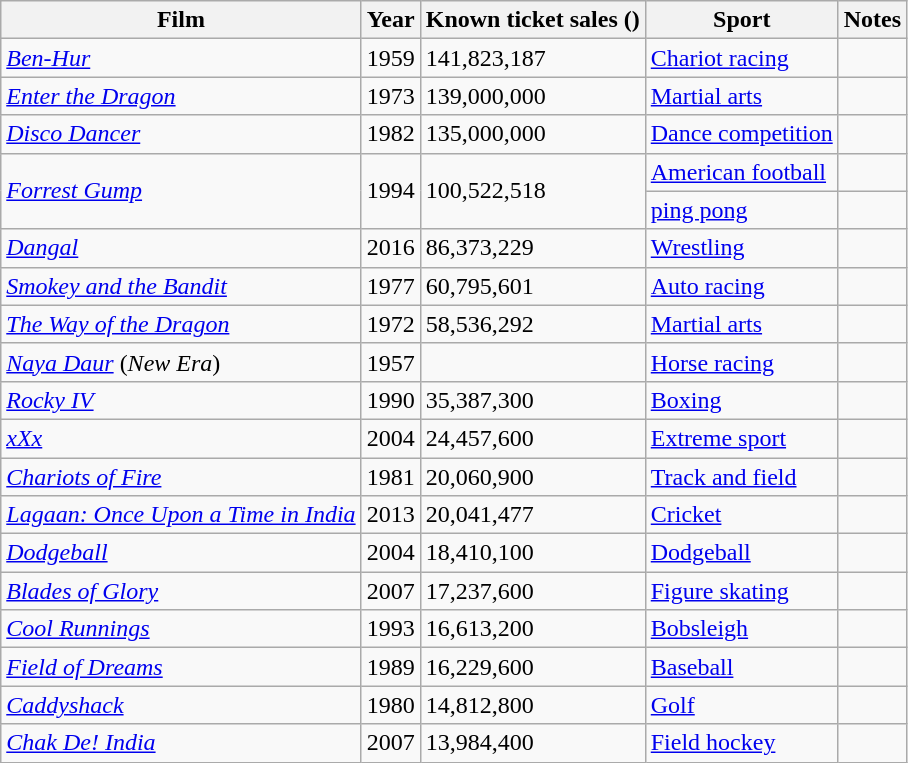<table class="wikitable sortable">
<tr>
<th>Film</th>
<th>Year</th>
<th>Known ticket sales ()</th>
<th>Sport</th>
<th class=unsortable>Notes</th>
</tr>
<tr>
<td><em><a href='#'>Ben-Hur</a></em></td>
<td>1959</td>
<td>141,823,187</td>
<td><a href='#'>Chariot racing</a></td>
<td></td>
</tr>
<tr>
<td><em><a href='#'>Enter the Dragon</a></em></td>
<td>1973</td>
<td>139,000,000</td>
<td><a href='#'>Martial arts</a></td>
<td></td>
</tr>
<tr>
<td><em><a href='#'>Disco Dancer</a></em></td>
<td>1982</td>
<td>135,000,000</td>
<td><a href='#'>Dance competition</a></td>
<td></td>
</tr>
<tr>
<td rowspan="2"><em><a href='#'>Forrest Gump</a></em></td>
<td rowspan="2">1994</td>
<td rowspan="2">100,522,518</td>
<td><a href='#'>American football</a></td>
<td></td>
</tr>
<tr>
<td><a href='#'>ping pong</a></td>
<td></td>
</tr>
<tr>
<td><em><a href='#'>Dangal</a></em></td>
<td>2016</td>
<td>86,373,229</td>
<td><a href='#'>Wrestling</a></td>
<td></td>
</tr>
<tr>
<td><em><a href='#'>Smokey and the Bandit</a></em></td>
<td>1977</td>
<td>60,795,601</td>
<td><a href='#'>Auto racing</a></td>
<td></td>
</tr>
<tr>
<td><em><a href='#'>The Way of the Dragon</a></em></td>
<td>1972</td>
<td>58,536,292</td>
<td><a href='#'>Martial arts</a></td>
<td></td>
</tr>
<tr>
<td><em><a href='#'>Naya Daur</a></em> (<em>New Era</em>)</td>
<td>1957</td>
<td></td>
<td><a href='#'>Horse racing</a></td>
<td></td>
</tr>
<tr>
<td><em><a href='#'>Rocky IV</a></em></td>
<td>1990</td>
<td>35,387,300</td>
<td><a href='#'>Boxing</a></td>
<td></td>
</tr>
<tr>
<td><em><a href='#'>xXx</a></em></td>
<td>2004</td>
<td>24,457,600</td>
<td><a href='#'>Extreme sport</a></td>
<td></td>
</tr>
<tr>
<td><em><a href='#'>Chariots of Fire</a></em></td>
<td>1981</td>
<td>20,060,900</td>
<td><a href='#'>Track and field</a></td>
<td></td>
</tr>
<tr>
<td><em><a href='#'>Lagaan: Once Upon a Time in India</a></em></td>
<td>2013</td>
<td>20,041,477</td>
<td><a href='#'>Cricket</a></td>
<td></td>
</tr>
<tr>
<td><em><a href='#'>Dodgeball</a></em></td>
<td>2004</td>
<td>18,410,100</td>
<td><a href='#'>Dodgeball</a></td>
<td></td>
</tr>
<tr>
<td><em><a href='#'>Blades of Glory</a></em></td>
<td>2007</td>
<td>17,237,600</td>
<td><a href='#'>Figure skating</a></td>
<td></td>
</tr>
<tr>
<td><em><a href='#'>Cool Runnings</a></em></td>
<td>1993</td>
<td>16,613,200</td>
<td><a href='#'>Bobsleigh</a></td>
<td></td>
</tr>
<tr>
<td><em><a href='#'>Field of Dreams</a></em></td>
<td>1989</td>
<td>16,229,600</td>
<td><a href='#'>Baseball</a></td>
<td></td>
</tr>
<tr>
<td><em><a href='#'>Caddyshack</a></em></td>
<td>1980</td>
<td>14,812,800</td>
<td><a href='#'>Golf</a></td>
<td></td>
</tr>
<tr>
<td><em><a href='#'>Chak De! India</a></em></td>
<td>2007</td>
<td>13,984,400</td>
<td><a href='#'>Field hockey</a></td>
<td></td>
</tr>
</table>
